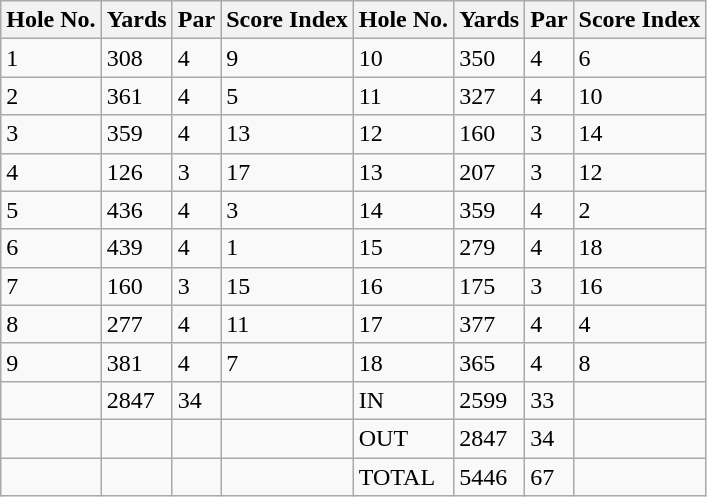<table class="wikitable">
<tr>
<th>Hole No.</th>
<th>Yards</th>
<th>Par</th>
<th>Score Index</th>
<th>Hole No.</th>
<th>Yards</th>
<th>Par</th>
<th>Score Index</th>
</tr>
<tr>
<td>1</td>
<td>308</td>
<td>4</td>
<td>9</td>
<td>10</td>
<td>350</td>
<td>4</td>
<td>6</td>
</tr>
<tr>
<td>2</td>
<td>361</td>
<td>4</td>
<td>5</td>
<td>11</td>
<td>327</td>
<td>4</td>
<td>10</td>
</tr>
<tr>
<td>3</td>
<td>359</td>
<td>4</td>
<td>13</td>
<td>12</td>
<td>160</td>
<td>3</td>
<td>14</td>
</tr>
<tr>
<td>4</td>
<td>126</td>
<td>3</td>
<td>17</td>
<td>13</td>
<td>207</td>
<td>3</td>
<td>12</td>
</tr>
<tr>
<td>5</td>
<td>436</td>
<td>4</td>
<td>3</td>
<td>14</td>
<td>359</td>
<td>4</td>
<td>2</td>
</tr>
<tr>
<td>6</td>
<td>439</td>
<td>4</td>
<td>1</td>
<td>15</td>
<td>279</td>
<td>4</td>
<td>18</td>
</tr>
<tr>
<td>7</td>
<td>160</td>
<td>3</td>
<td>15</td>
<td>16</td>
<td>175</td>
<td>3</td>
<td>16</td>
</tr>
<tr>
<td>8</td>
<td>277</td>
<td>4</td>
<td>11</td>
<td>17</td>
<td>377</td>
<td>4</td>
<td>4</td>
</tr>
<tr>
<td>9</td>
<td>381</td>
<td>4</td>
<td>7</td>
<td>18</td>
<td>365</td>
<td>4</td>
<td>8</td>
</tr>
<tr>
<td></td>
<td>2847</td>
<td>34</td>
<td></td>
<td>IN</td>
<td>2599</td>
<td>33</td>
<td></td>
</tr>
<tr>
<td></td>
<td></td>
<td></td>
<td></td>
<td>OUT</td>
<td>2847</td>
<td>34</td>
<td></td>
</tr>
<tr>
<td></td>
<td></td>
<td></td>
<td></td>
<td>TOTAL</td>
<td>5446</td>
<td>67</td>
<td></td>
</tr>
</table>
